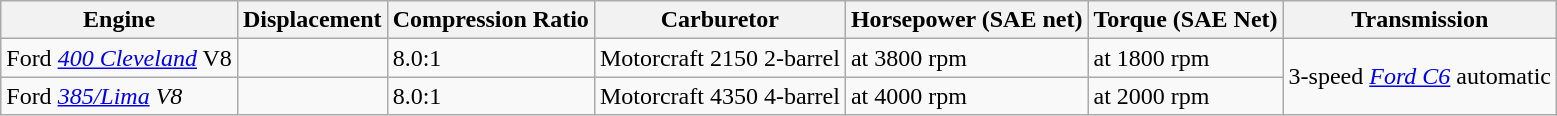<table class="wikitable">
<tr>
<th>Engine</th>
<th>Displacement</th>
<th>Compression Ratio</th>
<th>Carburetor</th>
<th>Horsepower (SAE net)</th>
<th>Torque (SAE Net)</th>
<th>Transmission</th>
</tr>
<tr>
<td>Ford <em><a href='#'>400 Cleveland</a></em> V8</td>
<td></td>
<td>8.0:1</td>
<td>Motorcraft 2150 2-barrel</td>
<td> at 3800 rpm</td>
<td> at 1800 rpm</td>
<td rowspan="2">3-speed <em><a href='#'>Ford C6</a></em> automatic</td>
</tr>
<tr>
<td>Ford <em><a href='#'>385/Lima</a> V8</em></td>
<td></td>
<td>8.0:1</td>
<td>Motorcraft 4350 4-barrel</td>
<td> at 4000 rpm</td>
<td> at 2000 rpm</td>
</tr>
</table>
